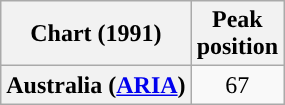<table class="wikitable plainrowheaders">
<tr>
<th>Chart (1991)</th>
<th>Peak<br>position</th>
</tr>
<tr>
<th scope="row">Australia (<a href='#'>ARIA</a>)</th>
<td align="center">67</td>
</tr>
</table>
